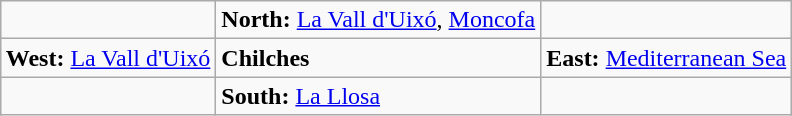<table class="wikitable" style="margin:1em auto;">
<tr>
<td></td>
<td><strong>North:</strong> <a href='#'>La Vall d'Uixó</a>, <a href='#'>Moncofa</a></td>
<td></td>
</tr>
<tr>
<td><strong>West:</strong> <a href='#'>La Vall d'Uixó</a></td>
<td><strong>Chilches</strong></td>
<td><strong>East:</strong> <a href='#'>Mediterranean Sea</a></td>
</tr>
<tr>
<td></td>
<td><strong>South:</strong> <a href='#'>La Llosa</a></td>
<td></td>
</tr>
</table>
